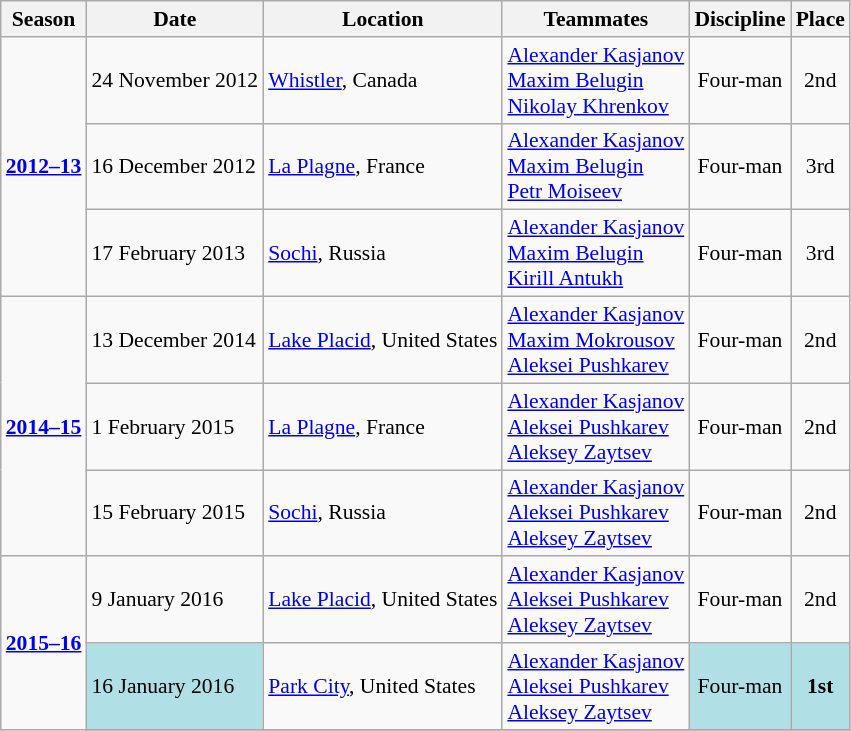<table class="wikitable sortable" style="font-size:90%" style="text-align:left">
<tr>
<th>Season</th>
<th>Date</th>
<th>Location</th>
<th>Teammates</th>
<th>Discipline</th>
<th>Place</th>
</tr>
<tr>
<td rowspan=3 align=center><strong><a href='#'>2012–13</a></strong></td>
<td>24 November 2012</td>
<td> <a href='#'>Whistler</a>, Canada</td>
<td><a href='#'>Alexander Kasjanov</a> <br> <a href='#'>Maxim Belugin</a> <br> <a href='#'>Nikolay Khrenkov</a></td>
<td align=center>Four-man</td>
<td align=center>2nd</td>
</tr>
<tr>
<td>16 December 2012</td>
<td> <a href='#'>La Plagne</a>, France</td>
<td><a href='#'>Alexander Kasjanov</a> <br> <a href='#'>Maxim Belugin</a> <br> <a href='#'>Petr Moiseev</a></td>
<td align=center>Four-man</td>
<td align=center>3rd</td>
</tr>
<tr>
<td>17 February 2013</td>
<td> <a href='#'>Sochi</a>, Russia</td>
<td><a href='#'>Alexander Kasjanov</a> <br> <a href='#'>Maxim Belugin</a> <br> <a href='#'>Kirill Antukh</a></td>
<td align=center>Four-man</td>
<td align=center>3rd</td>
</tr>
<tr>
<td rowspan=3 align=center><strong><a href='#'>2014–15</a></strong></td>
<td>13 December 2014</td>
<td> <a href='#'>Lake Placid</a>, United States</td>
<td><a href='#'>Alexander Kasjanov</a> <br> <a href='#'>Maxim Mokrousov</a> <br> <a href='#'>Aleksei Pushkarev</a></td>
<td align=center>Four-man</td>
<td align=center>2nd</td>
</tr>
<tr>
<td>1 February 2015</td>
<td> <a href='#'>La Plagne</a>, France</td>
<td><a href='#'>Alexander Kasjanov</a> <br> <a href='#'>Aleksei Pushkarev</a> <br> <a href='#'>Aleksey Zaytsev</a></td>
<td align=center>Four-man</td>
<td align=center>2nd</td>
</tr>
<tr>
<td>15 February 2015</td>
<td> <a href='#'>Sochi</a>, Russia</td>
<td><a href='#'>Alexander Kasjanov</a> <br> <a href='#'>Aleksei Pushkarev</a> <br> <a href='#'>Aleksey Zaytsev</a></td>
<td align=center>Four-man</td>
<td align=center>2nd</td>
</tr>
<tr>
<td rowspan=4 align=center><strong><a href='#'>2015–16</a></strong></td>
<td>9 January 2016</td>
<td> <a href='#'>Lake Placid</a>, United States</td>
<td><a href='#'>Alexander Kasjanov</a> <br> <a href='#'>Aleksei Pushkarev</a> <br> <a href='#'>Aleksey Zaytsev</a></td>
<td align=center>Four-man</td>
<td align=center>2nd</td>
</tr>
<tr>
<td bgcolor="#BOEOE6">16 January 2016</td>
<td> <a href='#'>Park City</a>, United States</td>
<td><a href='#'>Alexander Kasjanov</a> <br> <a href='#'>Aleksei Pushkarev</a> <br><a href='#'>Aleksey Zaytsev</a></td>
<td bgcolor="#BOEOE6" align=center>Four-man</td>
<td bgcolor="#BOEOE6" align=center><strong>1st</strong></td>
</tr>
<tr>
</tr>
</table>
